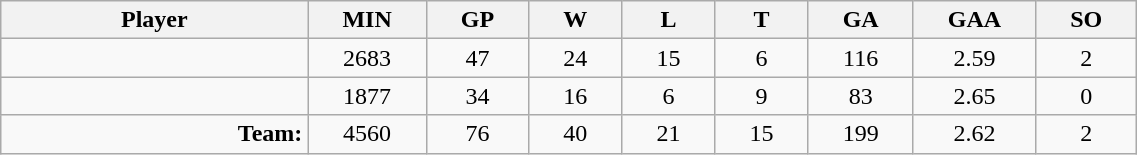<table class="wikitable sortable" width="60%">
<tr>
<th bgcolor="#DDDDFF" width="10%">Player</th>
<th width="3%" bgcolor="#DDDDFF" title="Minutes played">MIN</th>
<th width="3%" bgcolor="#DDDDFF" title="Games played in">GP</th>
<th width="3%" bgcolor="#DDDDFF" title="Wins">W</th>
<th width="3%" bgcolor="#DDDDFF"title="Losses">L</th>
<th width="3%" bgcolor="#DDDDFF" title="Ties">T</th>
<th width="3%" bgcolor="#DDDDFF" title="Goals against">GA</th>
<th width="3%" bgcolor="#DDDDFF" title="Goals against average">GAA</th>
<th width="3%" bgcolor="#DDDDFF"title="Shut-outs">SO</th>
</tr>
<tr align="center">
<td align="right"></td>
<td>2683</td>
<td>47</td>
<td>24</td>
<td>15</td>
<td>6</td>
<td>116</td>
<td>2.59</td>
<td>2</td>
</tr>
<tr align="center">
<td align="right"></td>
<td>1877</td>
<td>34</td>
<td>16</td>
<td>6</td>
<td>9</td>
<td>83</td>
<td>2.65</td>
<td>0</td>
</tr>
<tr align="center">
<td align="right"><strong>Team:</strong></td>
<td>4560</td>
<td>76</td>
<td>40</td>
<td>21</td>
<td>15</td>
<td>199</td>
<td>2.62</td>
<td>2</td>
</tr>
</table>
